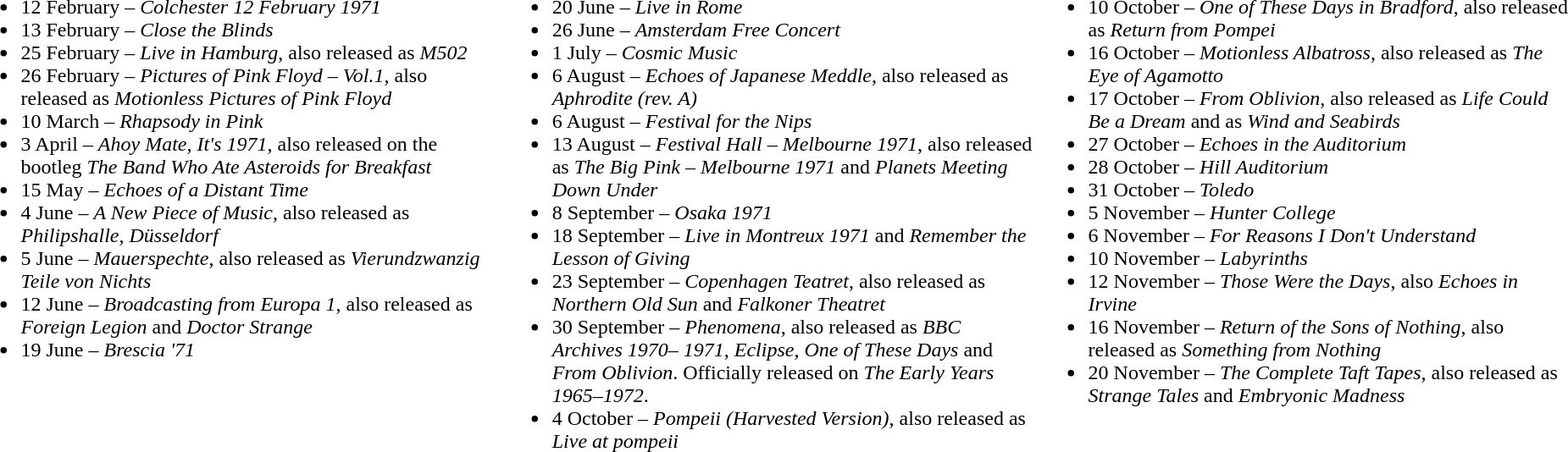<table style="width:100%;">
<tr valign="top">
<td style="width:33%;"><br><ul><li>12 February – <em>Colchester 12 February 1971</em></li><li>13 February – <em>Close the Blinds</em></li><li>25 February – <em>Live in Hamburg</em>, also released as <em>M502</em></li><li>26 February – <em>Pictures of Pink Floyd – Vol.1</em>, also released as <em>Motionless Pictures of Pink Floyd</em></li><li>10 March – <em>Rhapsody in Pink</em></li><li>3 April – <em>Ahoy Mate, It's 1971</em>, also released on the bootleg <em>The Band Who Ate Asteroids for Breakfast</em></li><li>15 May – <em>Echoes of a Distant Time</em></li><li>4 June – <em>A New Piece of Music</em>, also released as <em>Philipshalle, Düsseldorf</em></li><li>5 June – <em>Mauerspechte</em>, also released as <em>Vierundzwanzig Teile von Nichts</em></li><li>12 June – <em>Broadcasting from Europa 1</em>, also released as <em>Foreign Legion</em> and <em>Doctor Strange</em></li><li>19 June – <em>Brescia '71</em></li></ul></td>
<td style="width:33.3%;"><br><ul><li>20 June – <em>Live in Rome</em></li><li>26 June – <em>Amsterdam Free Concert</em></li><li>1 July – <em>Cosmic Music</em></li><li>6 August – <em>Echoes of Japanese Meddle</em>, also released as <em>Aphrodite (rev. A)</em></li><li>6 August – <em>Festival for the Nips</em></li><li>13 August – <em>Festival Hall – Melbourne 1971</em>, also released as <em>The Big Pink – Melbourne 1971</em> and <em>Planets Meeting Down Under</em></li><li>8 September – <em>Osaka 1971</em></li><li>18 September – <em>Live in Montreux 1971</em> and <em>Remember the Lesson of Giving</em></li><li>23 September – <em>Copenhagen Teatret</em>, also released as <em>Northern Old Sun</em> and <em>Falkoner Theatret</em></li><li>30 September – <em>Phenomena</em>, also released as <em>BBC Archives 1970– 1971</em>, <em>Eclipse</em>, <em>One of These Days</em> and <em>From Oblivion</em>. Officially released on <em>The Early Years 1965–1972</em>.</li><li>4 October – <em>Pompeii (Harvested Version)</em>, also released as <em>Live at pompeii</em></li></ul></td>
<td style="width:33.3%;"><br><ul><li>10 October – <em>One of These Days in Bradford</em>, also released as <em>Return from Pompei</em></li><li>16 October – <em>Motionless Albatross</em>, also released as <em>The Eye of Agamotto</em></li><li>17 October – <em>From Oblivion</em>, also released as <em>Life Could Be a Dream</em> and as <em>Wind and Seabirds</em></li><li>27 October – <em>Echoes in the Auditorium</em></li><li>28 October – <em>Hill Auditorium</em></li><li>31 October – <em>Toledo</em></li><li>5 November – <em>Hunter College</em></li><li>6 November – <em>For Reasons I Don't Understand</em></li><li>10 November – <em>Labyrinths</em></li><li>12 November – <em>Those Were the Days</em>, also <em>Echoes in Irvine</em></li><li>16 November – <em>Return of the Sons of Nothing</em>, also released as <em>Something from Nothing</em></li><li>20 November – <em>The Complete Taft Tapes</em>, also released as <em>Strange Tales</em> and <em>Embryonic Madness</em></li></ul></td>
</tr>
</table>
